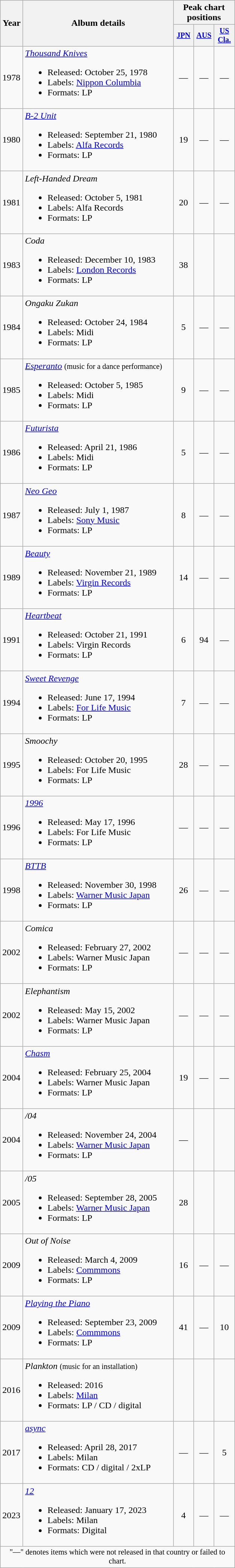<table class="wikitable">
<tr>
<th width="33" rowspan="2">Year</th>
<th width="260" rowspan="2">Album details</th>
<th colspan="3">Peak chart positions</th>
</tr>
<tr style="font-size:smaller;">
<th width="30"><a href='#'>JPN</a><br></th>
<th width="30"><a href='#'>AUS</a><br></th>
<th width="30"><a href='#'>US<br>Cla.</a><br></th>
</tr>
<tr>
<td>1978</td>
<td><em><a href='#'>Thousand Knives</a></em><br><ul><li>Released: October 25, 1978</li><li>Labels: <a href='#'>Nippon Columbia</a></li><li>Formats: LP</li></ul></td>
<td align="center">—</td>
<td align="center">—</td>
<td align="center">—</td>
</tr>
<tr>
<td>1980</td>
<td><em><a href='#'>B-2 Unit</a></em><br><ul><li>Released: September 21, 1980</li><li>Labels: <a href='#'>Alfa Records</a></li><li>Formats: LP</li></ul></td>
<td align="center">19</td>
<td align="center">—</td>
<td align="center">—</td>
</tr>
<tr>
<td>1981</td>
<td><em>Left-Handed Dream</em><br><ul><li>Released: October 5, 1981</li><li>Labels: Alfa Records</li><li>Formats: LP</li></ul></td>
<td align="center">20</td>
<td align="center">—</td>
<td align="center">—</td>
</tr>
<tr>
<td>1983</td>
<td><em>Coda</em><br><ul><li>Released: December 10, 1983</li><li>Labels: <a href='#'>London Records</a></li><li>Formats: LP</li></ul></td>
<td align="center">38</td>
<td align="center"></td>
<td align="center"></td>
</tr>
<tr>
<td>1984</td>
<td><em>Ongaku Zukan</em><br><ul><li>Released: October 24, 1984</li><li>Labels: Midi</li><li>Formats: LP</li></ul></td>
<td align="center">5</td>
<td align="center">—</td>
<td align="center">—</td>
</tr>
<tr>
<td>1985</td>
<td><em><a href='#'>Esperanto</a></em> <small>(music for a dance performance)</small><br><ul><li>Released: October 5, 1985</li><li>Labels: Midi</li><li>Formats: LP</li></ul></td>
<td align="center">9</td>
<td align="center">—</td>
<td align="center">—</td>
</tr>
<tr>
<td>1986</td>
<td><em><a href='#'>Futurista</a></em><br><ul><li>Released: April 21, 1986</li><li>Labels: Midi</li><li>Formats: LP</li></ul></td>
<td align="center">5</td>
<td align="center">—</td>
<td align="center">—</td>
</tr>
<tr>
<td>1987</td>
<td><em><a href='#'>Neo Geo</a></em><br><ul><li>Released: July 1, 1987</li><li>Labels: <a href='#'>Sony Music</a></li><li>Formats: LP</li></ul></td>
<td align="center">8</td>
<td align="center">—</td>
<td align="center">—</td>
</tr>
<tr>
<td>1989</td>
<td><em><a href='#'>Beauty</a></em><br><ul><li>Released: November 21, 1989</li><li>Labels: <a href='#'>Virgin Records</a></li><li>Formats: LP</li></ul></td>
<td align="center">14</td>
<td align="center">—</td>
<td align="center">—</td>
</tr>
<tr>
<td>1991</td>
<td><em><a href='#'>Heartbeat</a></em><br><ul><li>Released: October 21, 1991</li><li>Labels: Virgin Records</li><li>Formats: LP</li></ul></td>
<td align="center">6</td>
<td align="center">94</td>
<td align="center">—</td>
</tr>
<tr>
<td>1994</td>
<td><em><a href='#'>Sweet Revenge</a></em><br><ul><li>Released: June 17, 1994</li><li>Labels: <a href='#'>For Life Music</a></li><li>Formats: LP</li></ul></td>
<td align="center">7</td>
<td align="center">—</td>
<td align="center">—</td>
</tr>
<tr>
<td>1995</td>
<td><em>Smoochy</em><br><ul><li>Released: October 20, 1995</li><li>Labels: For Life Music</li><li>Formats: LP</li></ul></td>
<td align="center">28</td>
<td align="center">—</td>
<td align="center">—</td>
</tr>
<tr>
<td>1996</td>
<td><em><a href='#'>1996</a></em><br><ul><li>Released: May 17, 1996</li><li>Labels: For Life Music</li><li>Formats: LP</li></ul></td>
<td align="center">—</td>
<td align="center">—</td>
<td align="center">—</td>
</tr>
<tr>
<td>1998</td>
<td><em><a href='#'>BTTB</a></em><br><ul><li>Released: November 30, 1998</li><li>Labels: <a href='#'>Warner Music Japan</a></li><li>Formats: LP</li></ul></td>
<td align="center">26</td>
<td align="center">—</td>
<td align="center">—</td>
</tr>
<tr>
<td>2002</td>
<td><em>Comica</em><br><ul><li>Released: February 27, 2002</li><li>Labels: Warner Music Japan</li><li>Formats: LP</li></ul></td>
<td align="center">—</td>
<td align="center">—</td>
<td align="center">—</td>
</tr>
<tr>
<td>2002</td>
<td><em>Elephantism</em><br><ul><li>Released: May 15, 2002</li><li>Labels: Warner Music Japan</li><li>Formats: LP</li></ul></td>
<td align="center">—</td>
<td align="center">—</td>
<td align="center">—</td>
</tr>
<tr>
<td>2004</td>
<td><em><a href='#'>Chasm</a></em><br><ul><li>Released: February 25, 2004</li><li>Labels: Warner Music Japan</li><li>Formats: LP</li></ul></td>
<td align="center">19</td>
<td align="center">—</td>
<td align="center">—</td>
</tr>
<tr>
<td>2004</td>
<td><em>/04</em><br><ul><li>Released: November 24, 2004</li><li>Labels: <a href='#'>Warner Music Japan</a></li><li>Formats: LP</li></ul></td>
<td align="center">—</td>
<td align="center"></td>
<td align="center"></td>
</tr>
<tr>
<td>2005</td>
<td><em>/05</em><br><ul><li>Released: September 28, 2005</li><li>Labels: <a href='#'>Warner Music Japan</a></li><li>Formats: LP</li></ul></td>
<td align="center">28</td>
<td align="center"></td>
<td align="center"></td>
</tr>
<tr>
<td>2009</td>
<td><em>Out of Noise</em><br><ul><li>Released: March 4, 2009</li><li>Labels: <a href='#'>Commmons</a></li><li>Formats: LP</li></ul></td>
<td align="center">16</td>
<td align="center">—</td>
<td align="center">—</td>
</tr>
<tr>
<td>2009</td>
<td><em><a href='#'>Playing the Piano</a></em><br><ul><li>Released: September 23, 2009</li><li>Labels: <a href='#'>Commmons</a></li><li>Formats: LP</li></ul></td>
<td align="center">41</td>
<td align="center">—</td>
<td align="center">10</td>
</tr>
<tr>
<td>2016</td>
<td><em>Plankton</em> <small>(music for an installation)</small><br><ul><li>Released: 2016</li><li>Labels: <a href='#'>Milan</a></li><li>Formats: LP / CD / digital</li></ul></td>
<td align="center"></td>
<td align="center"></td>
<td align="center"></td>
</tr>
<tr>
<td>2017</td>
<td><em><a href='#'>async</a></em><br><ul><li>Released: April 28, 2017</li><li>Labels: Milan</li><li>Formats: CD / digital / 2xLP</li></ul></td>
<td align="center">—</td>
<td align="center">—</td>
<td align="center">5</td>
</tr>
<tr>
<td>2023</td>
<td><em><a href='#'>12</a></em><br><ul><li>Released: January 17, 2023</li><li>Labels: Milan</li><li>Formats: Digital</li></ul></td>
<td align="center">4</td>
<td align="center">—</td>
<td align="center">—</td>
</tr>
<tr>
<td colspan="11" style="text-align:center; font-size:85%">"—" denotes items which were not released in that country or failed to chart.</td>
</tr>
</table>
